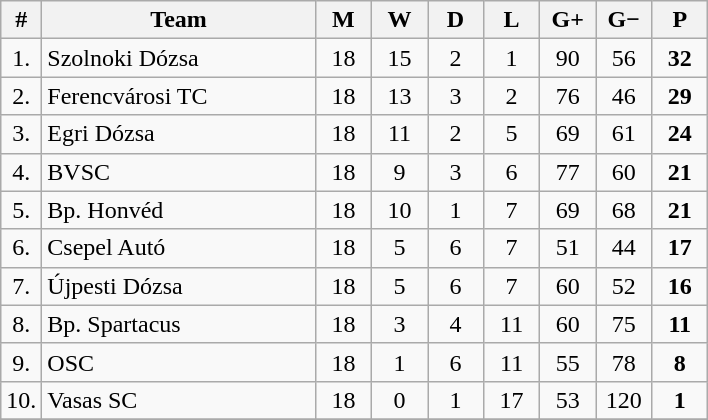<table class="wikitable" style="text-align: center;">
<tr>
<th width="15">#</th>
<th width="175">Team</th>
<th width="30">M</th>
<th width="30">W</th>
<th width="30">D</th>
<th width="30">L</th>
<th width="30">G+</th>
<th width="30">G−</th>
<th width="30">P</th>
</tr>
<tr>
<td>1.</td>
<td align="left">Szolnoki Dózsa</td>
<td>18</td>
<td>15</td>
<td>2</td>
<td>1</td>
<td>90</td>
<td>56</td>
<td><strong>32</strong></td>
</tr>
<tr>
<td>2.</td>
<td align="left">Ferencvárosi TC</td>
<td>18</td>
<td>13</td>
<td>3</td>
<td>2</td>
<td>76</td>
<td>46</td>
<td><strong>29</strong></td>
</tr>
<tr>
<td>3.</td>
<td align="left">Egri Dózsa</td>
<td>18</td>
<td>11</td>
<td>2</td>
<td>5</td>
<td>69</td>
<td>61</td>
<td><strong>24</strong></td>
</tr>
<tr>
<td>4.</td>
<td align="left">BVSC</td>
<td>18</td>
<td>9</td>
<td>3</td>
<td>6</td>
<td>77</td>
<td>60</td>
<td><strong>21</strong></td>
</tr>
<tr>
<td>5.</td>
<td align="left">Bp. Honvéd</td>
<td>18</td>
<td>10</td>
<td>1</td>
<td>7</td>
<td>69</td>
<td>68</td>
<td><strong>21</strong></td>
</tr>
<tr>
<td>6.</td>
<td align="left">Csepel Autó</td>
<td>18</td>
<td>5</td>
<td>6</td>
<td>7</td>
<td>51</td>
<td>44</td>
<td><strong>17</strong></td>
</tr>
<tr>
<td>7.</td>
<td align="left">Újpesti Dózsa</td>
<td>18</td>
<td>5</td>
<td>6</td>
<td>7</td>
<td>60</td>
<td>52</td>
<td><strong>16</strong></td>
</tr>
<tr>
<td>8.</td>
<td align="left">Bp. Spartacus</td>
<td>18</td>
<td>3</td>
<td>4</td>
<td>11</td>
<td>60</td>
<td>75</td>
<td><strong>11</strong></td>
</tr>
<tr>
<td>9.</td>
<td align="left">OSC</td>
<td>18</td>
<td>1</td>
<td>6</td>
<td>11</td>
<td>55</td>
<td>78</td>
<td><strong>8</strong></td>
</tr>
<tr>
<td>10.</td>
<td align="left">Vasas SC</td>
<td>18</td>
<td>0</td>
<td>1</td>
<td>17</td>
<td>53</td>
<td>120</td>
<td><strong>1</strong></td>
</tr>
<tr>
</tr>
</table>
